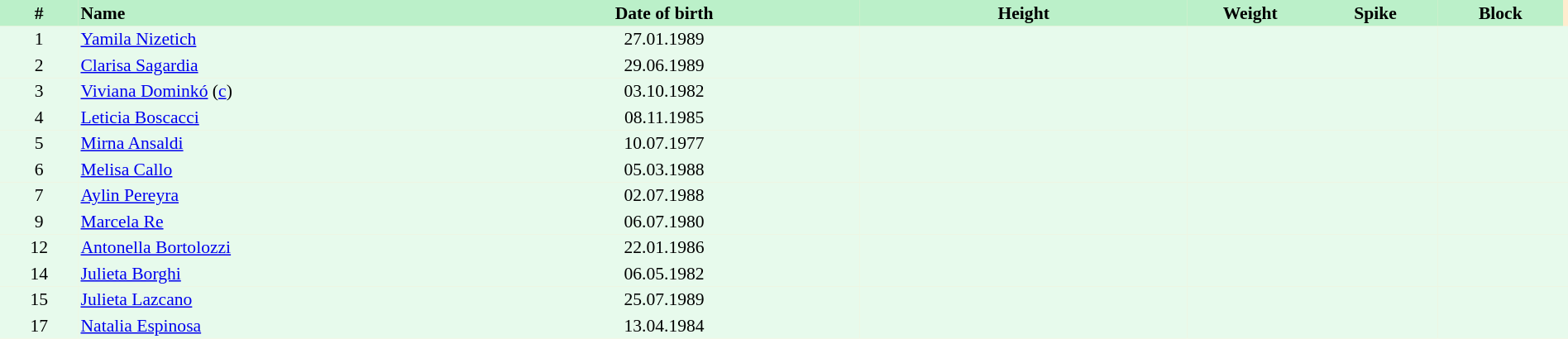<table border=0 cellpadding=2 cellspacing=0  |- bgcolor=#FFECCE style="text-align:center; font-size:90%;" width=100%>
<tr bgcolor=#BBF0C9>
<th width=5%>#</th>
<th width=25% align=left>Name</th>
<th width=25%>Date of birth</th>
<th width=21%>Height</th>
<th width=8%>Weight</th>
<th width=8%>Spike</th>
<th width=8%>Block</th>
</tr>
<tr bgcolor=#E7FAEC>
<td>1</td>
<td align=left><a href='#'>Yamila Nizetich</a></td>
<td>27.01.1989</td>
<td></td>
<td></td>
<td></td>
<td></td>
<td></td>
</tr>
<tr bgcolor=#E7FAEC>
<td>2</td>
<td align=left><a href='#'>Clarisa Sagardia</a></td>
<td>29.06.1989</td>
<td></td>
<td></td>
<td></td>
<td></td>
<td></td>
</tr>
<tr bgcolor=#E7FAEC>
<td>3</td>
<td align=left><a href='#'>Viviana Dominkó</a> (<a href='#'>c</a>)</td>
<td>03.10.1982</td>
<td></td>
<td></td>
<td></td>
<td></td>
<td></td>
</tr>
<tr bgcolor=#E7FAEC>
<td>4</td>
<td align=left><a href='#'>Leticia Boscacci</a></td>
<td>08.11.1985</td>
<td></td>
<td></td>
<td></td>
<td></td>
<td></td>
</tr>
<tr bgcolor=#E7FAEC>
<td>5</td>
<td align=left><a href='#'>Mirna Ansaldi</a></td>
<td>10.07.1977</td>
<td></td>
<td></td>
<td></td>
<td></td>
<td></td>
</tr>
<tr bgcolor=#E7FAEC>
<td>6</td>
<td align=left><a href='#'>Melisa Callo</a></td>
<td>05.03.1988</td>
<td></td>
<td></td>
<td></td>
<td></td>
<td></td>
</tr>
<tr bgcolor=#E7FAEC>
<td>7</td>
<td align=left><a href='#'>Aylin Pereyra</a></td>
<td>02.07.1988</td>
<td></td>
<td></td>
<td></td>
<td></td>
<td></td>
</tr>
<tr bgcolor=#E7FAEC>
<td>9</td>
<td align=left><a href='#'>Marcela Re</a></td>
<td>06.07.1980</td>
<td></td>
<td></td>
<td></td>
<td></td>
<td></td>
</tr>
<tr bgcolor=#E7FAEC>
<td>12</td>
<td align=left><a href='#'>Antonella Bortolozzi</a></td>
<td>22.01.1986</td>
<td></td>
<td></td>
<td></td>
<td></td>
<td></td>
</tr>
<tr bgcolor=#E7FAEC>
<td>14</td>
<td align=left><a href='#'>Julieta Borghi</a></td>
<td>06.05.1982</td>
<td></td>
<td></td>
<td></td>
<td></td>
<td></td>
</tr>
<tr bgcolor=#E7FAEC>
<td>15</td>
<td align=left><a href='#'>Julieta Lazcano</a></td>
<td>25.07.1989</td>
<td></td>
<td></td>
<td></td>
<td></td>
<td></td>
</tr>
<tr bgcolor=#E7FAEC>
<td>17</td>
<td align=left><a href='#'>Natalia Espinosa</a></td>
<td>13.04.1984</td>
<td></td>
<td></td>
<td></td>
<td></td>
<td></td>
</tr>
</table>
